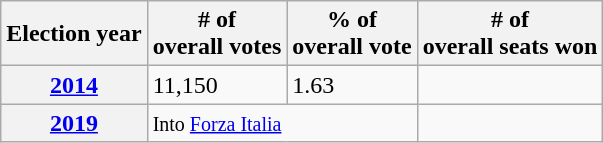<table class=wikitable>
<tr>
<th>Election year</th>
<th># of<br>overall votes</th>
<th>% of<br>overall vote</th>
<th># of<br>overall seats won</th>
</tr>
<tr>
<th><a href='#'>2014</a></th>
<td>11,150</td>
<td>1.63</td>
<td></td>
</tr>
<tr>
<th><a href='#'>2019</a></th>
<td colspan=2><small>Into <a href='#'>Forza Italia</a></small></td>
<td></td>
</tr>
</table>
